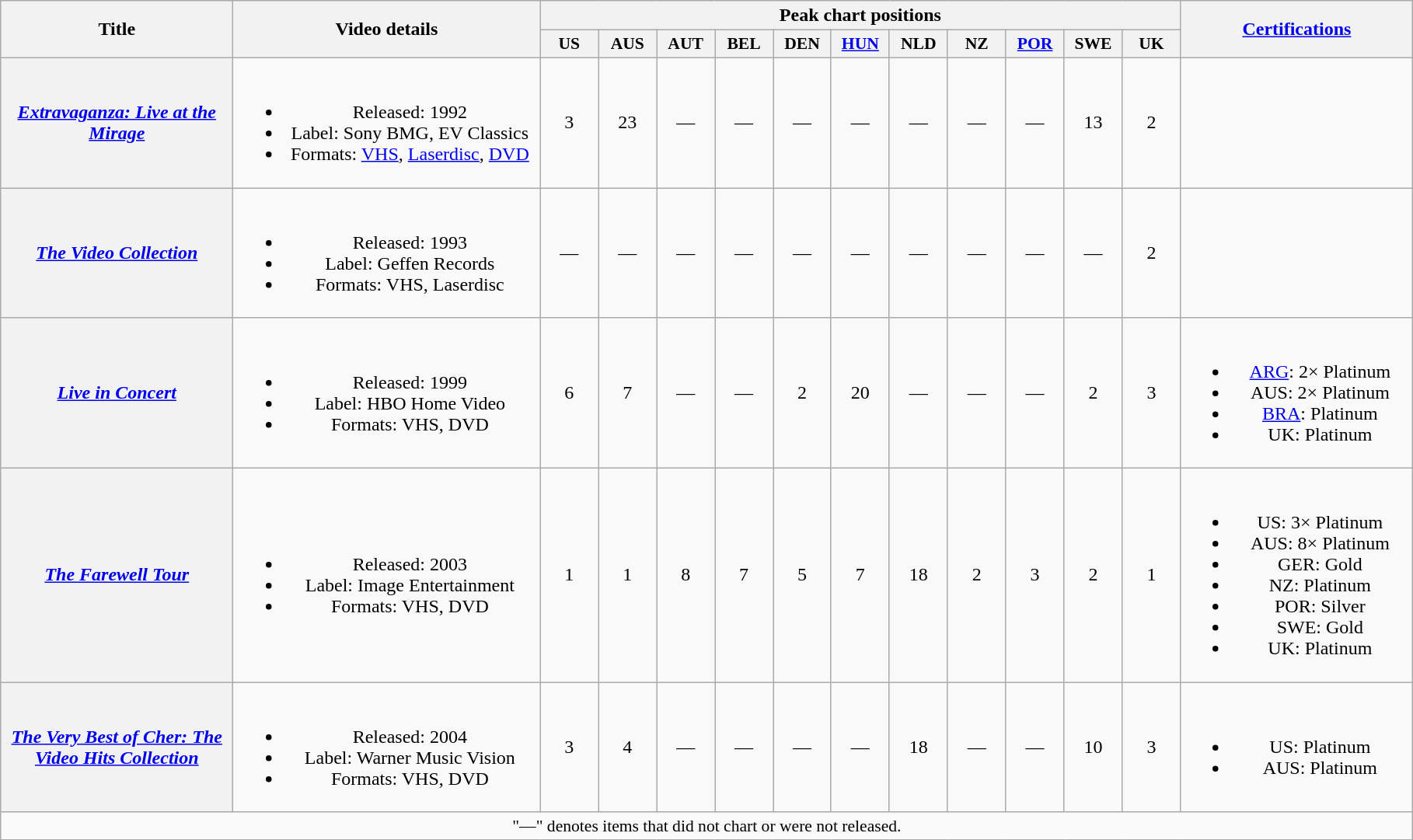<table class="wikitable plainrowheaders" style="text-align:center;">
<tr>
<th scope="col" rowspan="2" style="width:12em;">Title</th>
<th scope="col" rowspan="2" style="width:16em;">Video details</th>
<th scope="col" colspan="11">Peak chart positions</th>
<th scope="col" rowspan="2" style="width:12em;"><a href='#'>Certifications</a></th>
</tr>
<tr>
<th scope="col" style="width:3em;font-size:90%;">US<br></th>
<th scope="col" style="width:3em;font-size:90%;">AUS<br></th>
<th scope="col" style="width:3em;font-size:90%;">AUT<br></th>
<th scope="col" style="width:3em;font-size:90%;">BEL<br></th>
<th scope="col" style="width:3em;font-size:90%;">DEN<br></th>
<th scope="col" style="width:3em;font-size:90%;"><a href='#'>HUN</a><br></th>
<th scope="col" style="width:3em;font-size:90%;">NLD<br></th>
<th scope="col" style="width:3em;font-size:90%;">NZ<br></th>
<th scope="col" style="width:3em;font-size:90%;"><a href='#'>POR</a><br></th>
<th scope="col" style="width:3em;font-size:90%;">SWE<br></th>
<th scope="col" style="width:3em;font-size:90%;">UK<br></th>
</tr>
<tr>
<th scope="row"><em><a href='#'>Extravaganza: Live at the Mirage</a></em></th>
<td><br><ul><li>Released: 1992</li><li>Label: Sony BMG, EV Classics</li><li>Formats: <a href='#'>VHS</a>, <a href='#'>Laserdisc</a>, <a href='#'>DVD</a></li></ul></td>
<td>3</td>
<td>23</td>
<td>—</td>
<td>—</td>
<td>—</td>
<td>—</td>
<td>—</td>
<td>—</td>
<td>—</td>
<td>13</td>
<td>2</td>
<td></td>
</tr>
<tr>
<th scope="row"><em><a href='#'>The Video Collection</a></em></th>
<td><br><ul><li>Released: 1993</li><li>Label: Geffen Records</li><li>Formats: VHS, Laserdisc</li></ul></td>
<td>—</td>
<td>—</td>
<td>—</td>
<td>—</td>
<td>—</td>
<td>—</td>
<td>—</td>
<td>—</td>
<td>—</td>
<td>—</td>
<td>2</td>
<td></td>
</tr>
<tr>
<th scope="row"><em><a href='#'>Live in Concert</a></em></th>
<td><br><ul><li>Released: 1999</li><li>Label: HBO Home Video</li><li>Formats: VHS, DVD</li></ul></td>
<td>6</td>
<td>7</td>
<td>—</td>
<td>—</td>
<td>2</td>
<td>20</td>
<td>—</td>
<td>—</td>
<td>—</td>
<td>2</td>
<td>3</td>
<td><br><ul><li><a href='#'>ARG</a>: 2× Platinum</li><li>AUS: 2× Platinum</li><li><a href='#'>BRA</a>: Platinum</li><li>UK: Platinum</li></ul></td>
</tr>
<tr>
<th scope="row"><em><a href='#'>The Farewell Tour</a></em></th>
<td><br><ul><li>Released: 2003</li><li>Label: Image Entertainment</li><li>Formats: VHS, DVD</li></ul></td>
<td>1</td>
<td>1</td>
<td>8</td>
<td>7</td>
<td>5</td>
<td>7</td>
<td>18</td>
<td>2</td>
<td>3</td>
<td>2</td>
<td>1</td>
<td><br><ul><li>US: 3× Platinum</li><li>AUS: 8× Platinum</li><li>GER: Gold</li><li>NZ: Platinum</li><li>POR: Silver</li><li>SWE: Gold</li><li>UK: Platinum</li></ul></td>
</tr>
<tr>
<th scope="row"><em><a href='#'>The Very Best of Cher: The Video Hits Collection</a></em></th>
<td><br><ul><li>Released: 2004</li><li>Label: Warner Music Vision</li><li>Formats: VHS, DVD</li></ul></td>
<td>3</td>
<td>4</td>
<td>—</td>
<td>—</td>
<td>—</td>
<td>—</td>
<td>18</td>
<td>—</td>
<td>—</td>
<td>10</td>
<td>3</td>
<td><br><ul><li>US: Platinum</li><li>AUS: Platinum</li></ul></td>
</tr>
<tr>
<td colspan="15" style="text-align:center; font-size:90%;">"—" denotes items that did not chart or were not released.</td>
</tr>
</table>
